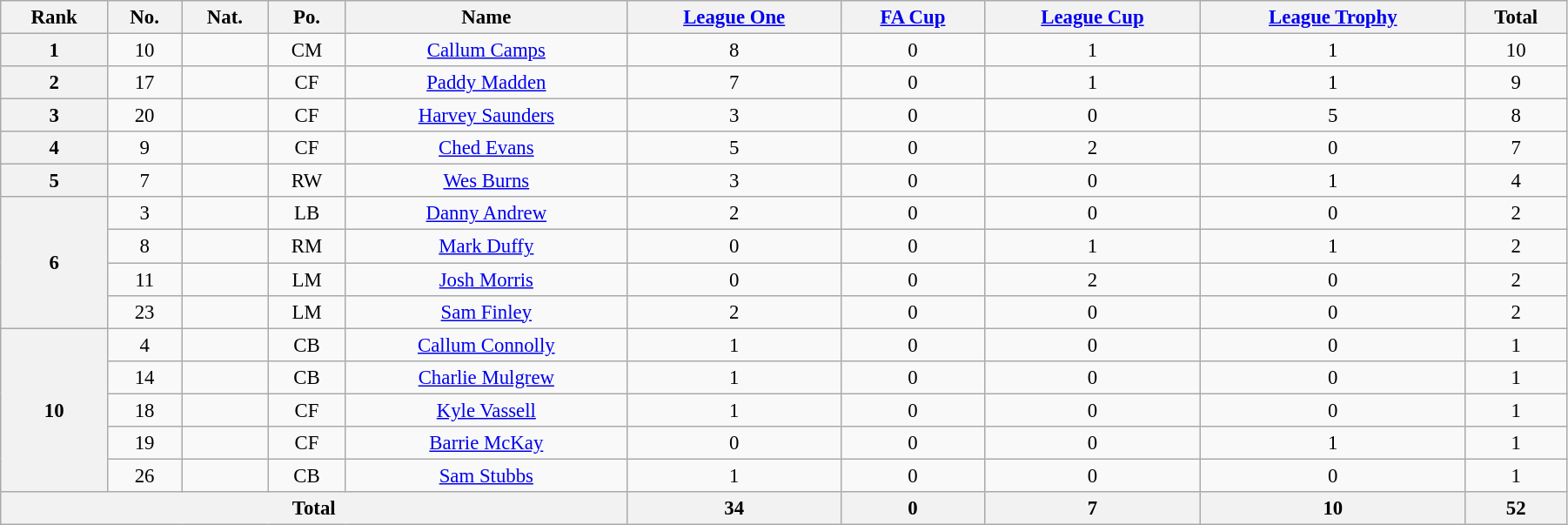<table class="wikitable" style="text-align:center; font-size:95%; width:95%;">
<tr>
<th>Rank</th>
<th>No.</th>
<th>Nat.</th>
<th>Po.</th>
<th>Name</th>
<th><a href='#'>League One</a></th>
<th><a href='#'>FA Cup</a></th>
<th><a href='#'>League Cup</a></th>
<th><a href='#'>League Trophy</a></th>
<th>Total</th>
</tr>
<tr>
<th rowspan=1>1</th>
<td>10</td>
<td></td>
<td>CM</td>
<td><a href='#'>Callum Camps</a></td>
<td>8</td>
<td>0</td>
<td>1</td>
<td>1</td>
<td>10</td>
</tr>
<tr>
<th rowspan=1>2</th>
<td>17</td>
<td></td>
<td>CF</td>
<td><a href='#'>Paddy Madden</a></td>
<td>7</td>
<td>0</td>
<td>1</td>
<td>1</td>
<td>9</td>
</tr>
<tr>
<th rowspan=1>3</th>
<td>20</td>
<td></td>
<td>CF</td>
<td><a href='#'>Harvey Saunders</a></td>
<td>3</td>
<td>0</td>
<td>0</td>
<td>5</td>
<td>8</td>
</tr>
<tr>
<th rowspan=1>4</th>
<td>9</td>
<td></td>
<td>CF</td>
<td><a href='#'>Ched Evans</a></td>
<td>5</td>
<td>0</td>
<td>2</td>
<td>0</td>
<td>7</td>
</tr>
<tr>
<th rowspan=1>5</th>
<td>7</td>
<td></td>
<td>RW</td>
<td><a href='#'>Wes Burns</a></td>
<td>3</td>
<td>0</td>
<td>0</td>
<td>1</td>
<td>4</td>
</tr>
<tr>
<th rowspan=4>6</th>
<td>3</td>
<td></td>
<td>LB</td>
<td><a href='#'>Danny Andrew</a></td>
<td>2</td>
<td>0</td>
<td>0</td>
<td>0</td>
<td>2</td>
</tr>
<tr>
<td>8</td>
<td></td>
<td>RM</td>
<td><a href='#'>Mark Duffy</a></td>
<td>0</td>
<td>0</td>
<td>1</td>
<td>1</td>
<td>2</td>
</tr>
<tr>
<td>11</td>
<td></td>
<td>LM</td>
<td><a href='#'>Josh Morris</a></td>
<td>0</td>
<td>0</td>
<td>2</td>
<td>0</td>
<td>2</td>
</tr>
<tr>
<td>23</td>
<td></td>
<td>LM</td>
<td><a href='#'>Sam Finley</a></td>
<td>2</td>
<td>0</td>
<td>0</td>
<td>0</td>
<td>2</td>
</tr>
<tr>
<th rowspan=5>10</th>
<td>4</td>
<td></td>
<td>CB</td>
<td><a href='#'>Callum Connolly</a></td>
<td>1</td>
<td>0</td>
<td>0</td>
<td>0</td>
<td>1</td>
</tr>
<tr>
<td>14</td>
<td></td>
<td>CB</td>
<td><a href='#'>Charlie Mulgrew</a></td>
<td>1</td>
<td>0</td>
<td>0</td>
<td>0</td>
<td>1</td>
</tr>
<tr>
<td>18</td>
<td></td>
<td>CF</td>
<td><a href='#'>Kyle Vassell</a></td>
<td>1</td>
<td>0</td>
<td>0</td>
<td>0</td>
<td>1</td>
</tr>
<tr>
<td>19</td>
<td></td>
<td>CF</td>
<td><a href='#'>Barrie McKay</a></td>
<td>0</td>
<td>0</td>
<td>0</td>
<td>1</td>
<td>1</td>
</tr>
<tr>
<td>26</td>
<td></td>
<td>CB</td>
<td><a href='#'>Sam Stubbs</a></td>
<td>1</td>
<td>0</td>
<td>0</td>
<td>0</td>
<td>1</td>
</tr>
<tr>
<th colspan=5>Total</th>
<th>34</th>
<th>0</th>
<th>7</th>
<th>10</th>
<th>52</th>
</tr>
</table>
